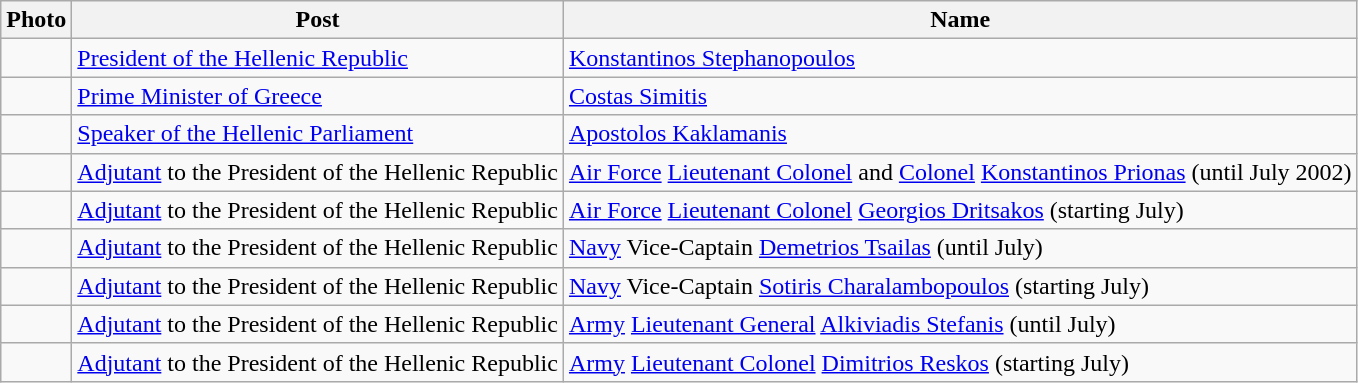<table class=wikitable>
<tr>
<th>Photo</th>
<th>Post</th>
<th>Name</th>
</tr>
<tr>
<td></td>
<td><a href='#'>President of the Hellenic Republic</a></td>
<td><a href='#'>Konstantinos Stephanopoulos</a></td>
</tr>
<tr>
<td></td>
<td><a href='#'>Prime Minister of Greece</a></td>
<td><a href='#'>Costas Simitis</a></td>
</tr>
<tr>
<td></td>
<td><a href='#'>Speaker of the Hellenic Parliament</a></td>
<td><a href='#'>Apostolos Kaklamanis</a></td>
</tr>
<tr>
<td></td>
<td><a href='#'>Adjutant</a> to the President of the Hellenic Republic</td>
<td><a href='#'>Air Force</a> <a href='#'>Lieutenant Colonel</a> and <a href='#'>Colonel</a> <a href='#'>Konstantinos Prionas</a> (until July 2002)</td>
</tr>
<tr>
<td></td>
<td><a href='#'>Adjutant</a> to the President of the Hellenic Republic</td>
<td><a href='#'>Air Force</a> <a href='#'>Lieutenant Colonel</a> <a href='#'>Georgios Dritsakos</a> (starting July)</td>
</tr>
<tr>
<td></td>
<td><a href='#'>Adjutant</a> to the President of the Hellenic Republic</td>
<td><a href='#'>Navy</a> Vice-Captain <a href='#'>Demetrios Tsailas</a> (until July)</td>
</tr>
<tr>
<td></td>
<td><a href='#'>Adjutant</a> to the President of the Hellenic Republic</td>
<td><a href='#'>Navy</a> Vice-Captain <a href='#'>Sotiris Charalambopoulos</a> (starting July)</td>
</tr>
<tr>
<td></td>
<td><a href='#'>Adjutant</a> to the President of the Hellenic Republic</td>
<td><a href='#'>Army</a> <a href='#'>Lieutenant General</a> <a href='#'>Alkiviadis Stefanis</a> (until July)</td>
</tr>
<tr>
<td></td>
<td><a href='#'>Adjutant</a> to the President of the Hellenic Republic</td>
<td><a href='#'>Army</a> <a href='#'>Lieutenant Colonel</a> <a href='#'>Dimitrios Reskos</a> (starting July)</td>
</tr>
</table>
